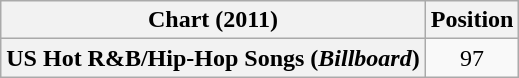<table class="wikitable plainrowheaders" style="text-align:center">
<tr>
<th scope="col">Chart (2011)</th>
<th scope="col">Position</th>
</tr>
<tr>
<th scope="row">US Hot R&B/Hip-Hop Songs (<em>Billboard</em>)</th>
<td>97</td>
</tr>
</table>
